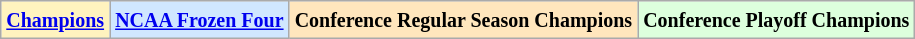<table class="wikitable">
<tr>
<td bgcolor="#FFF3BF"><small><strong><a href='#'>Champions</a> </strong></small></td>
<td bgcolor="#D0E7FF"><small><strong><a href='#'>NCAA Frozen Four</a></strong></small></td>
<td bgcolor="#FFE6BD"><small><strong>Conference Regular Season Champions</strong></small></td>
<td bgcolor="#ddffdd"><small><strong>Conference Playoff Champions</strong></small></td>
</tr>
</table>
